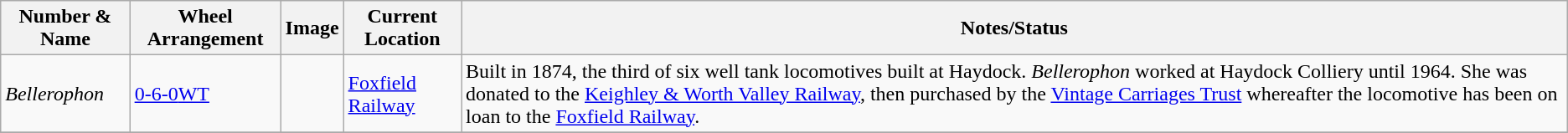<table class="wikitable sortable">
<tr>
<th>Number & Name</th>
<th>Wheel Arrangement</th>
<th class="unsortable">Image</th>
<th>Current Location</th>
<th>Notes/Status</th>
</tr>
<tr>
<td><em>Bellerophon</em></td>
<td><a href='#'>0-6-0</a><a href='#'>WT</a></td>
<td></td>
<td><a href='#'>Foxfield Railway</a></td>
<td>Built in 1874, the third of six well tank locomotives built at Haydock. <em>Bellerophon</em> worked at Haydock Colliery until 1964. She was donated to the <a href='#'>Keighley & Worth Valley Railway</a>, then purchased by the <a href='#'>Vintage Carriages Trust</a> whereafter the locomotive has been on loan to the <a href='#'>Foxfield Railway</a>.</td>
</tr>
<tr>
</tr>
</table>
